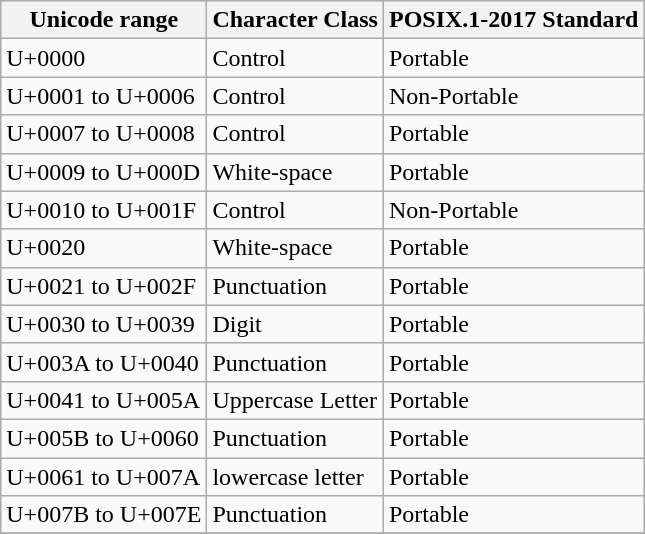<table class="wikitable">
<tr style="background: #F0FFF0">
<th>Unicode range</th>
<th>Character Class</th>
<th>POSIX.1-2017 Standard</th>
</tr>
<tr>
<td>U+0000</td>
<td>Control</td>
<td>Portable</td>
</tr>
<tr>
<td>U+0001 to U+0006</td>
<td>Control</td>
<td>Non-Portable</td>
</tr>
<tr>
<td>U+0007 to U+0008</td>
<td>Control</td>
<td>Portable</td>
</tr>
<tr>
<td>U+0009 to U+000D</td>
<td>White-space</td>
<td>Portable</td>
</tr>
<tr>
<td>U+0010 to U+001F</td>
<td>Control</td>
<td>Non-Portable</td>
</tr>
<tr>
<td>U+0020</td>
<td>White-space</td>
<td>Portable</td>
</tr>
<tr>
<td>U+0021 to U+002F</td>
<td>Punctuation</td>
<td>Portable</td>
</tr>
<tr>
<td>U+0030 to U+0039</td>
<td>Digit</td>
<td>Portable</td>
</tr>
<tr>
<td>U+003A to U+0040</td>
<td>Punctuation</td>
<td>Portable</td>
</tr>
<tr>
<td>U+0041 to U+005A</td>
<td>Uppercase Letter</td>
<td>Portable</td>
</tr>
<tr>
<td>U+005B to U+0060</td>
<td>Punctuation</td>
<td>Portable</td>
</tr>
<tr>
<td>U+0061 to U+007A</td>
<td>lowercase letter</td>
<td>Portable</td>
</tr>
<tr>
<td>U+007B to U+007E</td>
<td>Punctuation</td>
<td>Portable</td>
</tr>
<tr>
</tr>
</table>
